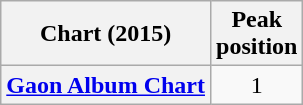<table class="wikitable plainrowheaders sortable" style="text-align:center;" border="1">
<tr>
<th scope="col">Chart (2015)</th>
<th scope="col">Peak<br>position</th>
</tr>
<tr>
<th scope="row"><a href='#'>Gaon Album Chart</a></th>
<td>1</td>
</tr>
</table>
